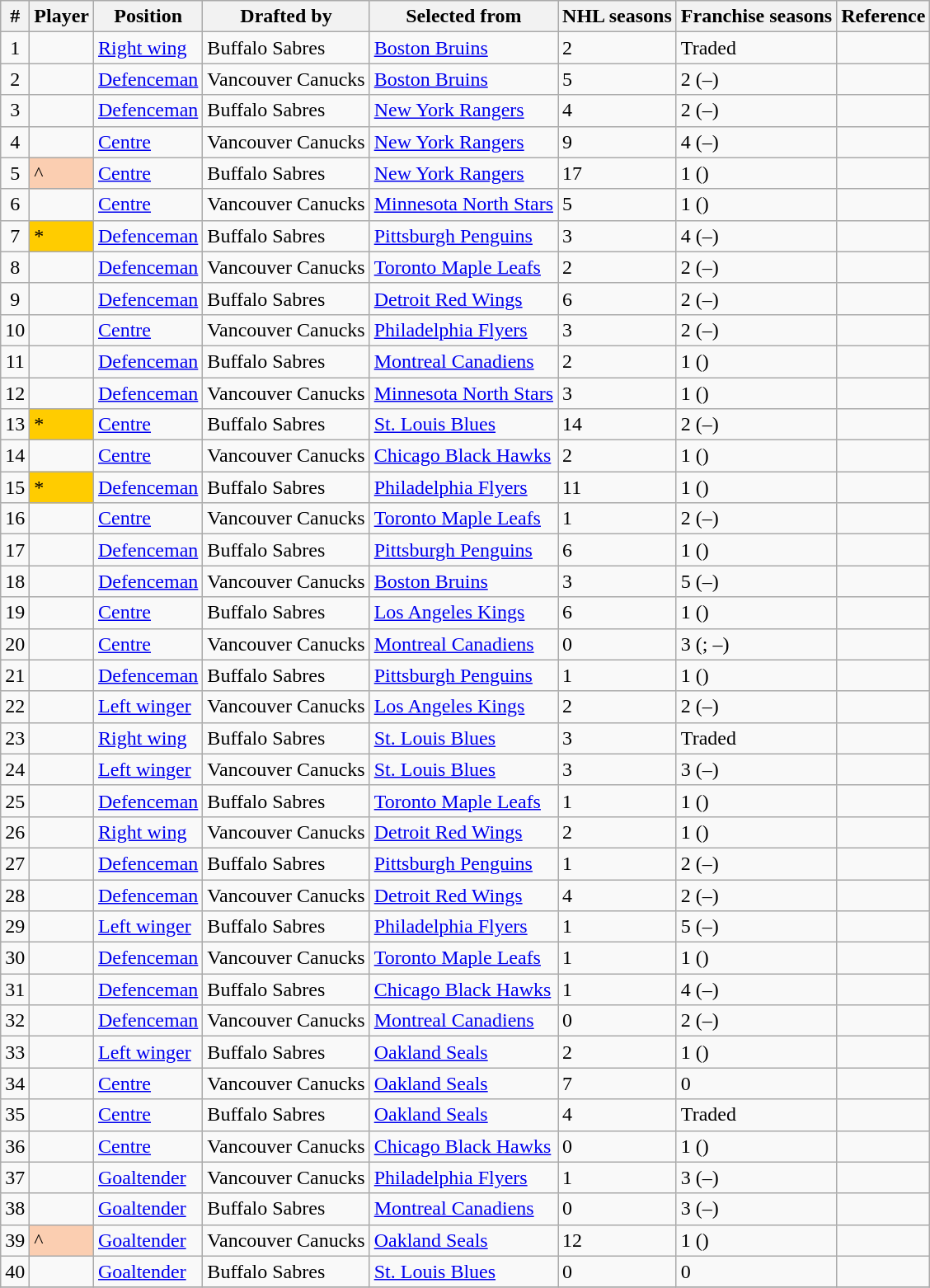<table class="wikitable sortable">
<tr>
<th>#</th>
<th>Player</th>
<th>Position</th>
<th>Drafted by</th>
<th>Selected from</th>
<th>NHL seasons</th>
<th>Franchise seasons</th>
<th class=unsortable>Reference</th>
</tr>
<tr>
<td align=center>1</td>
<td></td>
<td><a href='#'>Right wing</a></td>
<td>Buffalo Sabres</td>
<td><a href='#'>Boston Bruins</a></td>
<td>2</td>
<td>Traded</td>
<td align=center></td>
</tr>
<tr>
<td align=center>2</td>
<td></td>
<td><a href='#'>Defenceman</a></td>
<td>Vancouver Canucks</td>
<td><a href='#'>Boston Bruins</a></td>
<td>5</td>
<td>2 (–)</td>
<td align=center></td>
</tr>
<tr>
<td align=center>3</td>
<td></td>
<td><a href='#'>Defenceman</a></td>
<td>Buffalo Sabres</td>
<td><a href='#'>New York Rangers</a></td>
<td>4</td>
<td>2 (–)</td>
<td align=center></td>
</tr>
<tr>
<td align=center>4</td>
<td></td>
<td><a href='#'>Centre</a></td>
<td>Vancouver Canucks</td>
<td><a href='#'>New York Rangers</a></td>
<td>9</td>
<td>4 (–)</td>
<td align=center></td>
</tr>
<tr>
<td align=center>5</td>
<td bgcolor="#FBCEB1">^</td>
<td><a href='#'>Centre</a></td>
<td>Buffalo Sabres</td>
<td><a href='#'>New York Rangers</a></td>
<td>17</td>
<td>1 ()</td>
<td align=center></td>
</tr>
<tr>
<td align=center>6</td>
<td></td>
<td><a href='#'>Centre</a></td>
<td>Vancouver Canucks</td>
<td><a href='#'>Minnesota North Stars</a></td>
<td>5</td>
<td>1 ()</td>
<td align=center></td>
</tr>
<tr>
<td align=center>7</td>
<td bgcolor="#FFCC00">*</td>
<td><a href='#'>Defenceman</a></td>
<td>Buffalo Sabres</td>
<td><a href='#'>Pittsburgh Penguins</a></td>
<td>3</td>
<td>4 (–)</td>
<td align=center></td>
</tr>
<tr>
<td align=center>8</td>
<td></td>
<td><a href='#'>Defenceman</a></td>
<td>Vancouver Canucks</td>
<td><a href='#'>Toronto Maple Leafs</a></td>
<td>2</td>
<td>2 (–)</td>
<td align=center></td>
</tr>
<tr>
<td align=center>9</td>
<td></td>
<td><a href='#'>Defenceman</a></td>
<td>Buffalo Sabres</td>
<td><a href='#'>Detroit Red Wings</a></td>
<td>6</td>
<td>2 (–)</td>
<td align=center></td>
</tr>
<tr>
<td align=center>10</td>
<td></td>
<td><a href='#'>Centre</a></td>
<td>Vancouver Canucks</td>
<td><a href='#'>Philadelphia Flyers</a></td>
<td>3</td>
<td>2 (–)</td>
<td align=center></td>
</tr>
<tr>
<td align=center>11</td>
<td></td>
<td><a href='#'>Defenceman</a></td>
<td>Buffalo Sabres</td>
<td><a href='#'>Montreal Canadiens</a></td>
<td>2</td>
<td>1 ()</td>
<td align=center></td>
</tr>
<tr>
<td align=center>12</td>
<td></td>
<td><a href='#'>Defenceman</a></td>
<td>Vancouver Canucks</td>
<td><a href='#'>Minnesota North Stars</a></td>
<td>3</td>
<td>1 ()</td>
<td align=center></td>
</tr>
<tr>
<td align=center>13</td>
<td bgcolor="#FFCC00">*</td>
<td><a href='#'>Centre</a></td>
<td>Buffalo Sabres</td>
<td><a href='#'>St. Louis Blues</a></td>
<td>14</td>
<td>2 (–)</td>
<td align=center></td>
</tr>
<tr>
<td align=center>14</td>
<td></td>
<td><a href='#'>Centre</a></td>
<td>Vancouver Canucks</td>
<td><a href='#'>Chicago Black Hawks</a></td>
<td>2</td>
<td>1 ()</td>
<td align=center></td>
</tr>
<tr>
<td align=center>15</td>
<td bgcolor="#FFCC00">*</td>
<td><a href='#'>Defenceman</a></td>
<td>Buffalo Sabres</td>
<td><a href='#'>Philadelphia Flyers</a></td>
<td>11</td>
<td>1 ()</td>
<td align=center></td>
</tr>
<tr>
<td align=center>16</td>
<td></td>
<td><a href='#'>Centre</a></td>
<td>Vancouver Canucks</td>
<td><a href='#'>Toronto Maple Leafs</a></td>
<td>1</td>
<td>2 (–)</td>
<td align=center></td>
</tr>
<tr>
<td align=center>17</td>
<td></td>
<td><a href='#'>Defenceman</a></td>
<td>Buffalo Sabres</td>
<td><a href='#'>Pittsburgh Penguins</a></td>
<td>6</td>
<td>1 ()</td>
<td align=center></td>
</tr>
<tr>
<td align=center>18</td>
<td></td>
<td><a href='#'>Defenceman</a></td>
<td>Vancouver Canucks</td>
<td><a href='#'>Boston Bruins</a></td>
<td>3</td>
<td>5 (–)</td>
<td align=center></td>
</tr>
<tr>
<td align=center>19</td>
<td></td>
<td><a href='#'>Centre</a></td>
<td>Buffalo Sabres</td>
<td><a href='#'>Los Angeles Kings</a></td>
<td>6</td>
<td>1 ()</td>
<td align=center></td>
</tr>
<tr>
<td align=center>20</td>
<td></td>
<td><a href='#'>Centre</a></td>
<td>Vancouver Canucks</td>
<td><a href='#'>Montreal Canadiens</a></td>
<td>0</td>
<td>3 (; –)</td>
<td align=center></td>
</tr>
<tr>
<td align=center>21</td>
<td></td>
<td><a href='#'>Defenceman</a></td>
<td>Buffalo Sabres</td>
<td><a href='#'>Pittsburgh Penguins</a></td>
<td>1</td>
<td>1 ()</td>
<td align=center></td>
</tr>
<tr>
<td align=center>22</td>
<td></td>
<td><a href='#'>Left winger</a></td>
<td>Vancouver Canucks</td>
<td><a href='#'>Los Angeles Kings</a></td>
<td>2</td>
<td>2 (–)</td>
<td align=center></td>
</tr>
<tr>
<td align=center>23</td>
<td></td>
<td><a href='#'>Right wing</a></td>
<td>Buffalo Sabres</td>
<td><a href='#'>St. Louis Blues</a></td>
<td>3</td>
<td>Traded</td>
<td align=center></td>
</tr>
<tr>
<td align=center>24</td>
<td></td>
<td><a href='#'>Left winger</a></td>
<td>Vancouver Canucks</td>
<td><a href='#'>St. Louis Blues</a></td>
<td>3</td>
<td>3 (–)</td>
<td align=center></td>
</tr>
<tr>
<td align=center>25</td>
<td></td>
<td><a href='#'>Defenceman</a></td>
<td>Buffalo Sabres</td>
<td><a href='#'>Toronto Maple Leafs</a></td>
<td>1</td>
<td>1 ()</td>
<td align=center></td>
</tr>
<tr>
<td align=center>26</td>
<td></td>
<td><a href='#'>Right wing</a></td>
<td>Vancouver Canucks</td>
<td><a href='#'>Detroit Red Wings</a></td>
<td>2</td>
<td>1 ()</td>
<td align=center></td>
</tr>
<tr>
<td align=center>27</td>
<td></td>
<td><a href='#'>Defenceman</a></td>
<td>Buffalo Sabres</td>
<td><a href='#'>Pittsburgh Penguins</a></td>
<td>1</td>
<td>2 (–)</td>
<td align=center></td>
</tr>
<tr>
<td align=center>28</td>
<td></td>
<td><a href='#'>Defenceman</a></td>
<td>Vancouver Canucks</td>
<td><a href='#'>Detroit Red Wings</a></td>
<td>4</td>
<td>2 (–)</td>
<td align=center></td>
</tr>
<tr>
<td align=center>29</td>
<td></td>
<td><a href='#'>Left winger</a></td>
<td>Buffalo Sabres</td>
<td><a href='#'>Philadelphia Flyers</a></td>
<td>1</td>
<td>5 (–)</td>
<td align=center></td>
</tr>
<tr>
<td align=center>30</td>
<td></td>
<td><a href='#'>Defenceman</a></td>
<td>Vancouver Canucks</td>
<td><a href='#'>Toronto Maple Leafs</a></td>
<td>1</td>
<td>1 ()</td>
<td align=center></td>
</tr>
<tr>
<td align=center>31</td>
<td></td>
<td><a href='#'>Defenceman</a></td>
<td>Buffalo Sabres</td>
<td><a href='#'>Chicago Black Hawks</a></td>
<td>1</td>
<td>4 (–)</td>
<td align=center></td>
</tr>
<tr>
<td align=center>32</td>
<td></td>
<td><a href='#'>Defenceman</a></td>
<td>Vancouver Canucks</td>
<td><a href='#'>Montreal Canadiens</a></td>
<td>0</td>
<td>2 (–)</td>
<td align=center></td>
</tr>
<tr>
<td align=center>33</td>
<td></td>
<td><a href='#'>Left winger</a></td>
<td>Buffalo Sabres</td>
<td><a href='#'>Oakland Seals</a></td>
<td>2</td>
<td>1 ()</td>
<td align=center></td>
</tr>
<tr>
<td align=center>34</td>
<td></td>
<td><a href='#'>Centre</a></td>
<td>Vancouver Canucks</td>
<td><a href='#'>Oakland Seals</a></td>
<td>7</td>
<td>0</td>
<td align=center></td>
</tr>
<tr>
<td align=center>35</td>
<td></td>
<td><a href='#'>Centre</a></td>
<td>Buffalo Sabres</td>
<td><a href='#'>Oakland Seals</a></td>
<td>4</td>
<td>Traded</td>
<td align=center></td>
</tr>
<tr>
<td align=center>36</td>
<td></td>
<td><a href='#'>Centre</a></td>
<td>Vancouver Canucks</td>
<td><a href='#'>Chicago Black Hawks</a></td>
<td>0</td>
<td>1 ()</td>
<td align=center></td>
</tr>
<tr>
<td align=center>37</td>
<td></td>
<td><a href='#'>Goaltender</a></td>
<td>Vancouver Canucks</td>
<td><a href='#'>Philadelphia Flyers</a></td>
<td>1</td>
<td>3 (–)</td>
<td align=center></td>
</tr>
<tr>
<td align=center>38</td>
<td></td>
<td><a href='#'>Goaltender</a></td>
<td>Buffalo Sabres</td>
<td><a href='#'>Montreal Canadiens</a></td>
<td>0</td>
<td>3 (–)</td>
<td align=center></td>
</tr>
<tr>
<td align=center>39</td>
<td bgcolor="#FBCEB1">^</td>
<td><a href='#'>Goaltender</a></td>
<td>Vancouver Canucks</td>
<td><a href='#'>Oakland Seals</a></td>
<td>12</td>
<td>1 ()</td>
<td align=center></td>
</tr>
<tr>
<td align=center>40</td>
<td></td>
<td><a href='#'>Goaltender</a></td>
<td>Buffalo Sabres</td>
<td><a href='#'>St. Louis Blues</a></td>
<td>0</td>
<td>0</td>
<td align=center></td>
</tr>
<tr>
</tr>
</table>
